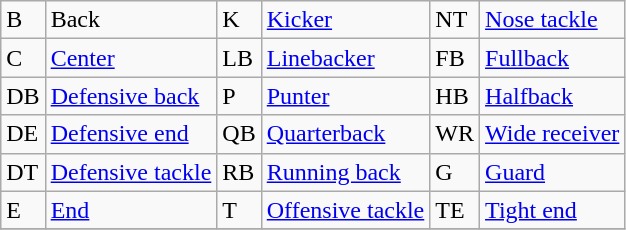<table class="wikitable">
<tr>
<td>B</td>
<td>Back</td>
<td>K</td>
<td><a href='#'>Kicker</a></td>
<td>NT</td>
<td><a href='#'>Nose tackle</a></td>
</tr>
<tr>
<td>C</td>
<td><a href='#'>Center</a></td>
<td>LB</td>
<td><a href='#'>Linebacker</a></td>
<td>FB</td>
<td><a href='#'>Fullback</a></td>
</tr>
<tr>
<td>DB</td>
<td><a href='#'>Defensive back</a></td>
<td>P</td>
<td><a href='#'>Punter</a></td>
<td>HB</td>
<td><a href='#'>Halfback</a></td>
</tr>
<tr>
<td>DE</td>
<td><a href='#'>Defensive end</a></td>
<td>QB</td>
<td><a href='#'>Quarterback</a></td>
<td>WR</td>
<td><a href='#'>Wide receiver</a></td>
</tr>
<tr>
<td>DT</td>
<td><a href='#'>Defensive tackle</a></td>
<td>RB</td>
<td><a href='#'>Running back</a></td>
<td>G</td>
<td><a href='#'>Guard</a></td>
</tr>
<tr>
<td>E</td>
<td><a href='#'>End</a></td>
<td>T</td>
<td><a href='#'>Offensive tackle</a></td>
<td>TE</td>
<td><a href='#'>Tight end</a></td>
</tr>
<tr>
</tr>
</table>
